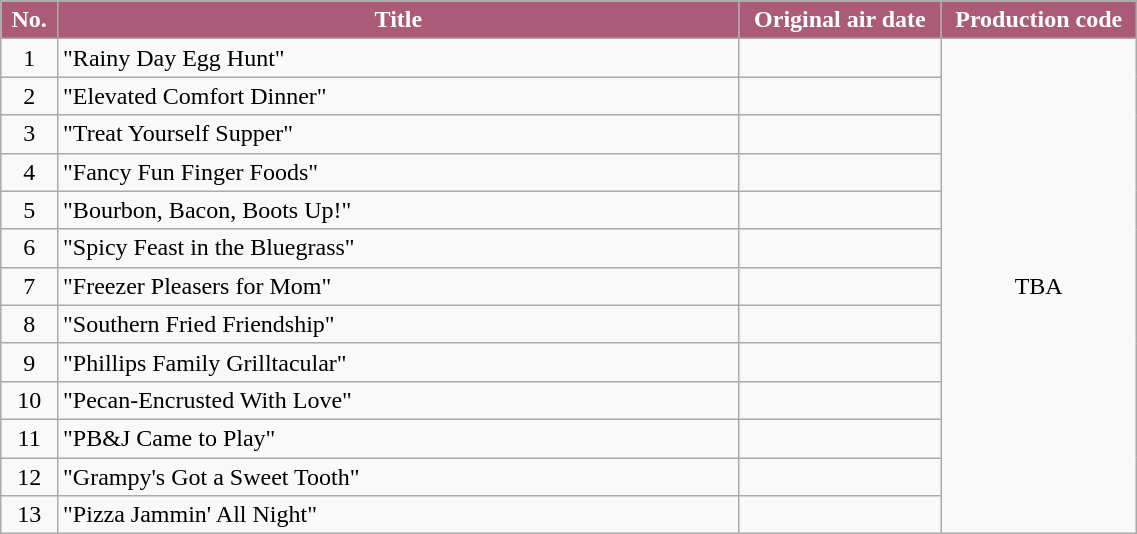<table class="wikitable plainrowheaders" style="width:60%;">
<tr>
<th style="background-color: #ab5b78; color: #FFFFFF;" width=5%>No.</th>
<th style="background-color: #ab5b78; color: #FFFFFF;" width=60%>Title</th>
<th style="background-color: #ab5b78; color: #FFFFFF;">Original air date</th>
<th style="background-color: #ab5b78; color: #FFFFFF;">Production code</th>
</tr>
<tr>
<td align=center>1</td>
<td>"Rainy Day Egg Hunt"</td>
<td align=center></td>
<td align=center rowspan=13>TBA</td>
</tr>
<tr>
<td align=center>2</td>
<td>"Elevated Comfort Dinner"</td>
<td align=center></td>
</tr>
<tr>
<td align=center>3</td>
<td>"Treat Yourself Supper"</td>
<td align=center></td>
</tr>
<tr>
<td align=center>4</td>
<td>"Fancy Fun Finger Foods"</td>
<td align=center></td>
</tr>
<tr>
<td align=center>5</td>
<td>"Bourbon, Bacon, Boots Up!"</td>
<td align=center></td>
</tr>
<tr>
<td align=center>6</td>
<td>"Spicy Feast in the Bluegrass"</td>
<td align=center></td>
</tr>
<tr>
<td align=center>7</td>
<td>"Freezer Pleasers for Mom"</td>
<td align=center></td>
</tr>
<tr>
<td align=center>8</td>
<td>"Southern Fried Friendship"</td>
<td align=center></td>
</tr>
<tr>
<td align=center>9</td>
<td>"Phillips Family Grilltacular"</td>
<td align=center></td>
</tr>
<tr>
<td align=center>10</td>
<td>"Pecan-Encrusted With Love"</td>
<td align=center></td>
</tr>
<tr>
<td align=center>11</td>
<td>"PB&J Came to Play"</td>
<td align=center></td>
</tr>
<tr>
<td align=center>12</td>
<td>"Grampy's Got a Sweet Tooth"</td>
<td align=center></td>
</tr>
<tr>
<td align=center>13</td>
<td>"Pizza Jammin' All Night"</td>
<td align=center></td>
</tr>
</table>
